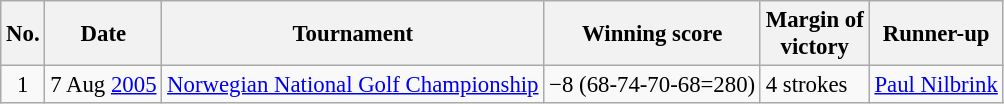<table class="wikitable" style="font-size:95%;">
<tr>
<th>No.</th>
<th>Date</th>
<th>Tournament</th>
<th>Winning score</th>
<th>Margin of<br>victory</th>
<th>Runner-up</th>
</tr>
<tr>
<td align=center>1</td>
<td align=right>7 Aug <a href='#'>2005</a></td>
<td><a href='#'>Norwegian National Golf Championship</a></td>
<td>−8 (68-74-70-68=280)</td>
<td>4 strokes</td>
<td> <a href='#'>Paul Nilbrink</a></td>
</tr>
</table>
